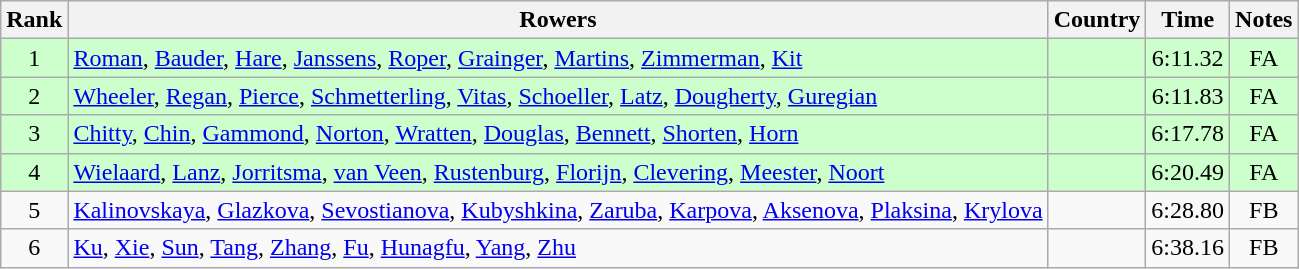<table class="wikitable" style="text-align:center">
<tr>
<th>Rank</th>
<th>Rowers</th>
<th>Country</th>
<th>Time</th>
<th>Notes</th>
</tr>
<tr bgcolor=ccffcc>
<td>1</td>
<td align="left"><a href='#'>Roman</a>, <a href='#'>Bauder</a>, <a href='#'>Hare</a>, <a href='#'>Janssens</a>, <a href='#'>Roper</a>, <a href='#'>Grainger</a>, <a href='#'>Martins</a>, <a href='#'>Zimmerman</a>, <a href='#'>Kit</a></td>
<td align="left"></td>
<td>6:11.32</td>
<td>FA</td>
</tr>
<tr bgcolor=ccffcc>
<td>2</td>
<td align="left"><a href='#'>Wheeler</a>, <a href='#'>Regan</a>, <a href='#'>Pierce</a>, <a href='#'>Schmetterling</a>, <a href='#'>Vitas</a>, <a href='#'>Schoeller</a>, <a href='#'>Latz</a>, <a href='#'>Dougherty</a>, <a href='#'>Guregian</a></td>
<td align="left"></td>
<td>6:11.83</td>
<td>FA</td>
</tr>
<tr bgcolor=ccffcc>
<td>3</td>
<td align="left"><a href='#'>Chitty</a>, <a href='#'>Chin</a>, <a href='#'>Gammond</a>, <a href='#'>Norton</a>, <a href='#'>Wratten</a>, <a href='#'>Douglas</a>, <a href='#'>Bennett</a>, <a href='#'>Shorten</a>, <a href='#'>Horn</a></td>
<td align="left"></td>
<td>6:17.78</td>
<td>FA</td>
</tr>
<tr bgcolor=ccffcc>
<td>4</td>
<td align="left"><a href='#'>Wielaard</a>, <a href='#'>Lanz</a>, <a href='#'>Jorritsma</a>, <a href='#'>van Veen</a>, <a href='#'>Rustenburg</a>, <a href='#'>Florijn</a>, <a href='#'>Clevering</a>, <a href='#'>Meester</a>, <a href='#'>Noort</a></td>
<td align="left"></td>
<td>6:20.49</td>
<td>FA</td>
</tr>
<tr>
<td>5</td>
<td align="left"><a href='#'>Kalinovskaya</a>, <a href='#'>Glazkova</a>, <a href='#'>Sevostianova</a>, <a href='#'>Kubyshkina</a>, <a href='#'>Zaruba</a>, <a href='#'>Karpova</a>, <a href='#'>Aksenova</a>, <a href='#'>Plaksina</a>, <a href='#'>Krylova</a></td>
<td align="left"></td>
<td>6:28.80</td>
<td>FB</td>
</tr>
<tr>
<td>6</td>
<td align="left"><a href='#'>Ku</a>, <a href='#'>Xie</a>, <a href='#'>Sun</a>, <a href='#'>Tang</a>, <a href='#'>Zhang</a>, <a href='#'>Fu</a>, <a href='#'>Hunagfu</a>, <a href='#'>Yang</a>, <a href='#'>Zhu</a></td>
<td align="left"></td>
<td>6:38.16</td>
<td>FB</td>
</tr>
</table>
